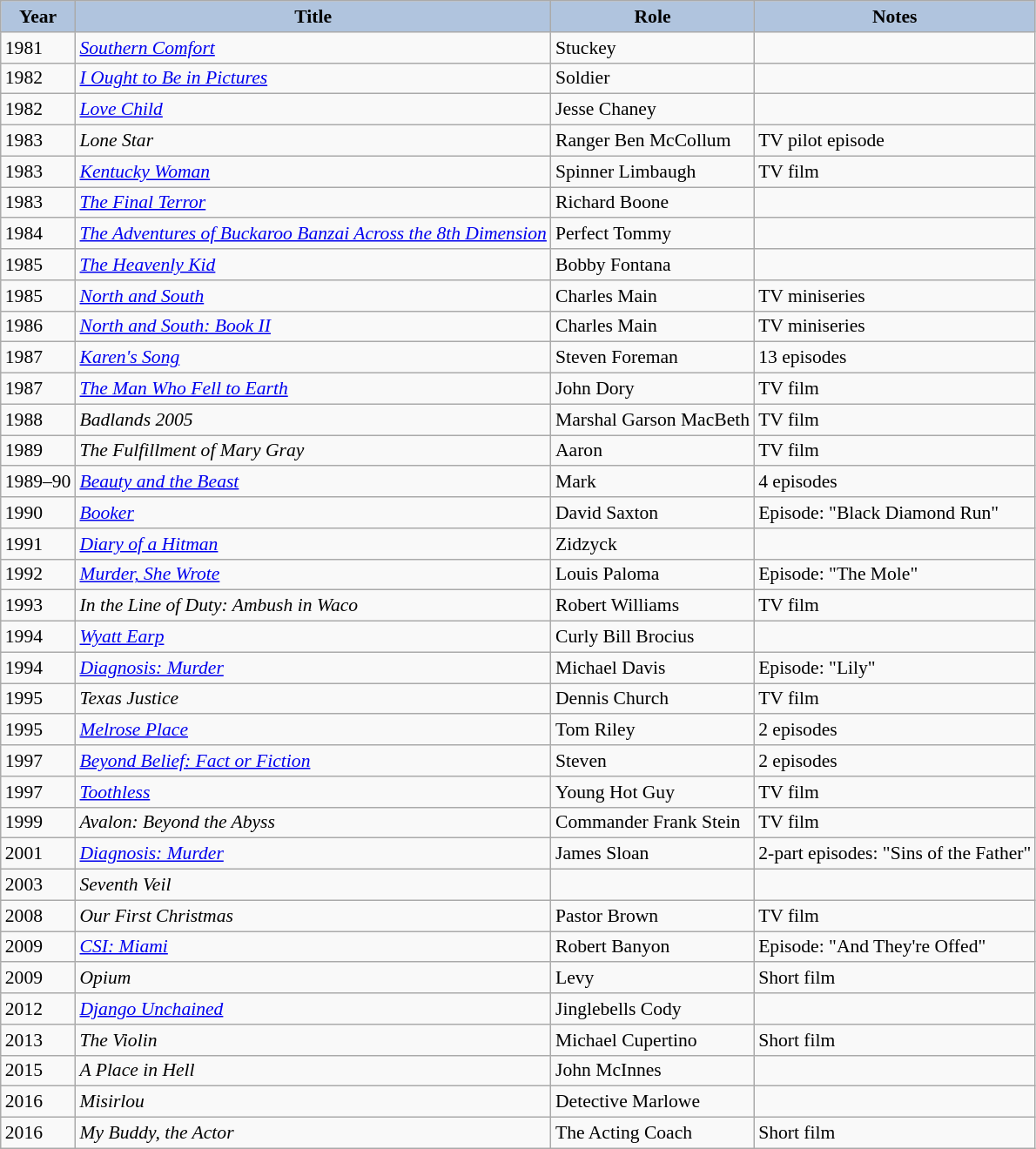<table class="wikitable" style="font-size:90%;">
<tr>
<th style="background:#B0C4DE;">Year</th>
<th style="background:#B0C4DE;">Title</th>
<th style="background:#B0C4DE;">Role</th>
<th style="background:#B0C4DE;">Notes</th>
</tr>
<tr>
<td>1981</td>
<td><em><a href='#'>Southern Comfort</a></em></td>
<td>Stuckey</td>
<td></td>
</tr>
<tr>
<td>1982</td>
<td><em><a href='#'>I Ought to Be in Pictures</a></em></td>
<td>Soldier</td>
<td></td>
</tr>
<tr>
<td>1982</td>
<td><em><a href='#'>Love Child</a></em></td>
<td>Jesse Chaney</td>
<td></td>
</tr>
<tr>
<td>1983</td>
<td><em>Lone Star</em></td>
<td>Ranger Ben McCollum</td>
<td>TV pilot episode</td>
</tr>
<tr>
<td>1983</td>
<td><em><a href='#'>Kentucky Woman</a></em></td>
<td>Spinner Limbaugh</td>
<td>TV film</td>
</tr>
<tr>
<td>1983</td>
<td><em><a href='#'>The Final Terror</a></em></td>
<td>Richard Boone</td>
<td></td>
</tr>
<tr>
<td>1984</td>
<td><em><a href='#'>The Adventures of Buckaroo Banzai Across the 8th Dimension</a></em></td>
<td>Perfect Tommy</td>
<td></td>
</tr>
<tr>
<td>1985</td>
<td><em><a href='#'>The Heavenly Kid</a></em></td>
<td>Bobby Fontana</td>
<td></td>
</tr>
<tr>
<td>1985</td>
<td><em><a href='#'>North and South</a></em></td>
<td>Charles Main</td>
<td>TV miniseries</td>
</tr>
<tr>
<td>1986</td>
<td><em><a href='#'>North and South: Book II</a></em></td>
<td>Charles Main</td>
<td>TV miniseries</td>
</tr>
<tr>
<td>1987</td>
<td><em><a href='#'>Karen's Song</a></em></td>
<td>Steven Foreman</td>
<td>13 episodes</td>
</tr>
<tr>
<td>1987</td>
<td><em><a href='#'>The Man Who Fell to Earth</a></em></td>
<td>John Dory</td>
<td>TV film</td>
</tr>
<tr>
<td>1988</td>
<td><em>Badlands 2005</em></td>
<td>Marshal Garson MacBeth</td>
<td>TV film</td>
</tr>
<tr>
<td>1989</td>
<td><em>The Fulfillment of Mary Gray</em></td>
<td>Aaron</td>
<td>TV film</td>
</tr>
<tr>
<td>1989–90</td>
<td><em><a href='#'>Beauty and the Beast</a></em></td>
<td>Mark</td>
<td>4 episodes</td>
</tr>
<tr>
<td>1990</td>
<td><em><a href='#'>Booker</a></em></td>
<td>David Saxton</td>
<td>Episode: "Black Diamond Run"</td>
</tr>
<tr>
<td>1991</td>
<td><em><a href='#'>Diary of a Hitman</a></em></td>
<td>Zidzyck</td>
<td></td>
</tr>
<tr>
<td>1992</td>
<td><em><a href='#'>Murder, She Wrote</a></em></td>
<td>Louis Paloma</td>
<td>Episode: "The Mole"</td>
</tr>
<tr>
<td>1993</td>
<td><em>In the Line of Duty: Ambush in Waco</em></td>
<td>Robert Williams</td>
<td>TV film</td>
</tr>
<tr>
<td>1994</td>
<td><em><a href='#'>Wyatt Earp</a></em></td>
<td>Curly Bill Brocius</td>
<td></td>
</tr>
<tr>
<td>1994</td>
<td><em><a href='#'>Diagnosis: Murder</a></em></td>
<td>Michael Davis</td>
<td>Episode: "Lily"</td>
</tr>
<tr>
<td>1995</td>
<td><em>Texas Justice</em></td>
<td>Dennis Church</td>
<td>TV film</td>
</tr>
<tr>
<td>1995</td>
<td><em><a href='#'>Melrose Place</a></em></td>
<td>Tom Riley</td>
<td>2 episodes</td>
</tr>
<tr>
<td>1997</td>
<td><em><a href='#'>Beyond Belief: Fact or Fiction</a></em></td>
<td>Steven</td>
<td>2 episodes</td>
</tr>
<tr>
<td>1997</td>
<td><em><a href='#'>Toothless</a></em></td>
<td>Young Hot Guy</td>
<td>TV film</td>
</tr>
<tr>
<td>1999</td>
<td><em>Avalon: Beyond the Abyss</em></td>
<td>Commander Frank Stein</td>
<td>TV film</td>
</tr>
<tr>
<td>2001</td>
<td><em><a href='#'>Diagnosis: Murder</a></em></td>
<td>James Sloan</td>
<td>2-part episodes: "Sins of the Father"</td>
</tr>
<tr>
<td>2003</td>
<td><em>Seventh Veil</em></td>
<td></td>
<td></td>
</tr>
<tr>
<td>2008</td>
<td><em>Our First Christmas</em></td>
<td>Pastor Brown</td>
<td>TV film</td>
</tr>
<tr>
<td>2009</td>
<td><em><a href='#'>CSI: Miami</a></em></td>
<td>Robert Banyon</td>
<td>Episode: "And They're Offed"</td>
</tr>
<tr>
<td>2009</td>
<td><em>Opium</em></td>
<td>Levy</td>
<td>Short film</td>
</tr>
<tr>
<td>2012</td>
<td><em><a href='#'>Django Unchained</a></em></td>
<td>Jinglebells Cody</td>
<td></td>
</tr>
<tr>
<td>2013</td>
<td><em>The Violin</em></td>
<td>Michael Cupertino</td>
<td>Short film</td>
</tr>
<tr>
<td>2015</td>
<td><em>A Place in Hell</em></td>
<td>John McInnes</td>
<td></td>
</tr>
<tr>
<td>2016</td>
<td><em>Misirlou</em></td>
<td>Detective Marlowe</td>
<td></td>
</tr>
<tr>
<td>2016</td>
<td><em>My Buddy, the Actor</em></td>
<td>The Acting Coach</td>
<td>Short film</td>
</tr>
</table>
